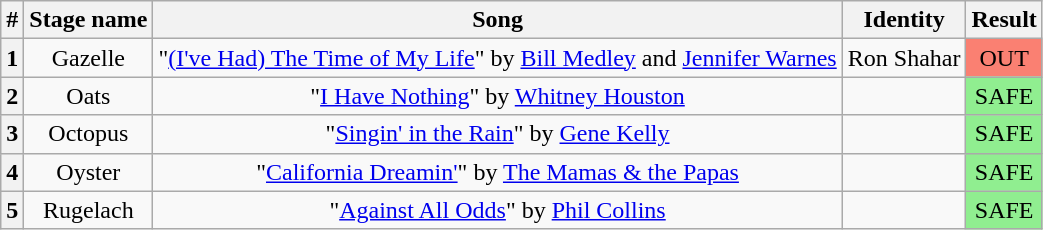<table class="wikitable plainrowheaders" style="text-align: center;">
<tr>
<th>#</th>
<th>Stage name</th>
<th>Song</th>
<th>Identity</th>
<th>Result</th>
</tr>
<tr>
<th>1</th>
<td>Gazelle</td>
<td>"<a href='#'>(I've Had) The Time of My Life</a>" by <a href='#'>Bill Medley</a> and <a href='#'>Jennifer Warnes</a></td>
<td>Ron Shahar</td>
<td bgcolor="salmon">OUT</td>
</tr>
<tr>
<th>2</th>
<td>Oats</td>
<td>"<a href='#'>I Have Nothing</a>" by <a href='#'>Whitney Houston</a></td>
<td></td>
<td bgcolor="lightgreen">SAFE</td>
</tr>
<tr>
<th>3</th>
<td>Octopus</td>
<td>"<a href='#'>Singin' in the Rain</a>" by <a href='#'>Gene Kelly</a></td>
<td></td>
<td bgcolor="lightgreen">SAFE</td>
</tr>
<tr>
<th>4</th>
<td>Oyster</td>
<td>"<a href='#'>California Dreamin'</a>" by <a href='#'>The Mamas & the Papas</a></td>
<td></td>
<td bgcolor="lightgreen">SAFE</td>
</tr>
<tr>
<th>5</th>
<td>Rugelach</td>
<td>"<a href='#'>Against All Odds</a>" by <a href='#'>Phil Collins</a></td>
<td></td>
<td bgcolor="lightgreen">SAFE</td>
</tr>
</table>
